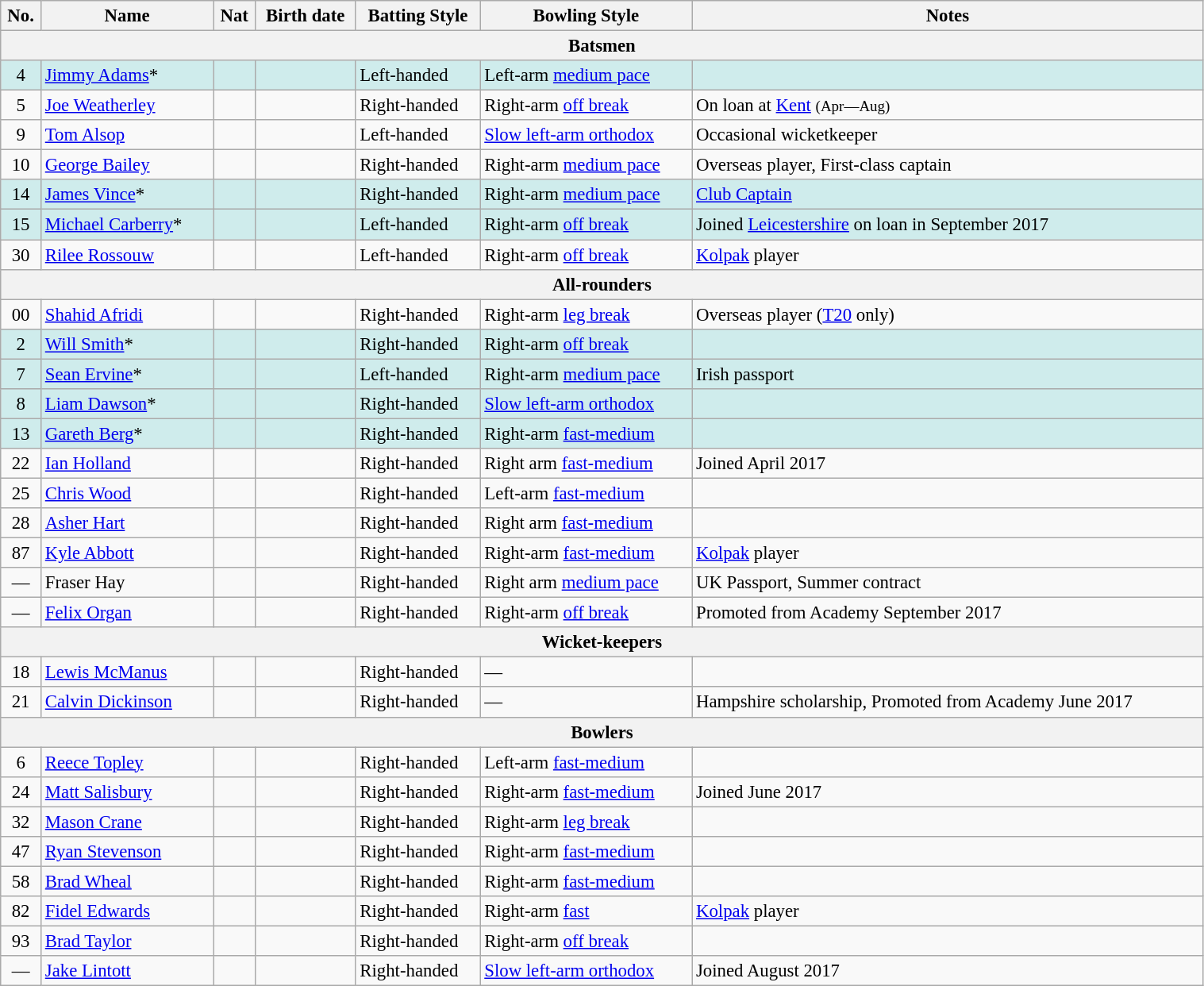<table class="wikitable"  style="font-size:95%; width:80%;">
<tr>
<th>No.</th>
<th>Name</th>
<th>Nat</th>
<th>Birth date</th>
<th>Batting Style</th>
<th>Bowling Style</th>
<th>Notes</th>
</tr>
<tr>
<th colspan="7">Batsmen</th>
</tr>
<tr style="background:#cfecec;">
<td style="text-align:center">4</td>
<td><a href='#'>Jimmy Adams</a>*</td>
<td></td>
<td></td>
<td>Left-handed</td>
<td>Left-arm <a href='#'>medium pace</a></td>
<td></td>
</tr>
<tr>
<td style="text-align:center">5</td>
<td><a href='#'>Joe Weatherley</a></td>
<td></td>
<td></td>
<td>Right-handed</td>
<td>Right-arm <a href='#'>off break</a></td>
<td>On loan at <a href='#'>Kent</a> <small>(Apr—Aug)</small></td>
</tr>
<tr>
<td style="text-align:center">9</td>
<td><a href='#'>Tom Alsop</a></td>
<td></td>
<td></td>
<td>Left-handed</td>
<td><a href='#'>Slow left-arm orthodox</a></td>
<td>Occasional wicketkeeper</td>
</tr>
<tr>
<td style="text-align:center">10</td>
<td><a href='#'>George Bailey</a> </td>
<td></td>
<td></td>
<td>Right-handed</td>
<td>Right-arm <a href='#'>medium pace</a></td>
<td>Overseas player, First-class captain</td>
</tr>
<tr style="background:#cfecec;">
<td style="text-align:center">14</td>
<td><a href='#'>James Vince</a>* </td>
<td></td>
<td></td>
<td>Right-handed</td>
<td>Right-arm <a href='#'>medium pace</a></td>
<td><a href='#'>Club Captain</a></td>
</tr>
<tr style="background:#cfecec;">
<td style="text-align:center">15</td>
<td><a href='#'>Michael Carberry</a>* </td>
<td></td>
<td></td>
<td>Left-handed</td>
<td>Right-arm <a href='#'>off break</a></td>
<td>Joined <a href='#'>Leicestershire</a> on loan in September 2017</td>
</tr>
<tr>
<td style="text-align:center">30</td>
<td><a href='#'>Rilee Rossouw</a> </td>
<td></td>
<td></td>
<td>Left-handed</td>
<td>Right-arm <a href='#'>off break</a></td>
<td><a href='#'>Kolpak</a> player</td>
</tr>
<tr>
<th colspan="7">All-rounders</th>
</tr>
<tr>
<td style="text-align:center">00</td>
<td><a href='#'>Shahid Afridi</a> </td>
<td></td>
<td></td>
<td>Right-handed</td>
<td>Right-arm <a href='#'>leg break</a></td>
<td>Overseas player (<a href='#'>T20</a> only)</td>
</tr>
<tr style="background:#cfecec;">
<td style="text-align:center">2</td>
<td><a href='#'>Will Smith</a>*</td>
<td></td>
<td></td>
<td>Right-handed</td>
<td>Right-arm <a href='#'>off break</a></td>
<td></td>
</tr>
<tr style="background:#cfecec;">
<td style="text-align:center">7</td>
<td><a href='#'>Sean Ervine</a>* </td>
<td></td>
<td></td>
<td>Left-handed</td>
<td>Right-arm <a href='#'>medium pace</a></td>
<td>Irish passport</td>
</tr>
<tr style="background:#cfecec;">
<td style="text-align:center">8</td>
<td><a href='#'>Liam Dawson</a>* </td>
<td></td>
<td></td>
<td>Right-handed</td>
<td><a href='#'>Slow left-arm orthodox</a></td>
<td></td>
</tr>
<tr style="background:#cfecec;">
<td style="text-align:center">13</td>
<td><a href='#'>Gareth Berg</a>* </td>
<td></td>
<td></td>
<td>Right-handed</td>
<td>Right-arm <a href='#'>fast-medium</a></td>
<td></td>
</tr>
<tr>
<td style="text-align:center">22</td>
<td><a href='#'>Ian Holland</a></td>
<td></td>
<td></td>
<td>Right-handed</td>
<td>Right arm <a href='#'>fast-medium</a></td>
<td>Joined April 2017</td>
</tr>
<tr>
<td style="text-align:center">25</td>
<td><a href='#'>Chris Wood</a></td>
<td></td>
<td></td>
<td>Right-handed</td>
<td>Left-arm <a href='#'>fast-medium</a></td>
<td></td>
</tr>
<tr>
<td style="text-align:center">28</td>
<td><a href='#'>Asher Hart</a></td>
<td></td>
<td></td>
<td>Right-handed</td>
<td>Right arm <a href='#'>fast-medium</a></td>
<td></td>
</tr>
<tr>
<td style="text-align:center">87</td>
<td><a href='#'>Kyle Abbott</a> </td>
<td></td>
<td></td>
<td>Right-handed</td>
<td>Right-arm <a href='#'>fast-medium</a></td>
<td><a href='#'>Kolpak</a> player</td>
</tr>
<tr>
<td style="text-align:center">—</td>
<td>Fraser Hay</td>
<td></td>
<td></td>
<td>Right-handed</td>
<td>Right arm <a href='#'>medium pace</a></td>
<td>UK Passport, Summer contract</td>
</tr>
<tr>
<td style="text-align:center">—</td>
<td><a href='#'>Felix Organ</a></td>
<td></td>
<td></td>
<td>Right-handed</td>
<td>Right-arm <a href='#'>off break</a></td>
<td>Promoted from Academy September 2017</td>
</tr>
<tr>
<th colspan="7">Wicket-keepers</th>
</tr>
<tr>
<td style="text-align:center">18</td>
<td><a href='#'>Lewis McManus</a></td>
<td></td>
<td></td>
<td>Right-handed</td>
<td>—</td>
<td></td>
</tr>
<tr>
<td style="text-align:center">21</td>
<td><a href='#'>Calvin Dickinson</a></td>
<td></td>
<td></td>
<td>Right-handed</td>
<td>—</td>
<td>Hampshire scholarship, Promoted from Academy June 2017</td>
</tr>
<tr>
<th colspan="7">Bowlers</th>
</tr>
<tr>
<td style="text-align:center">6</td>
<td><a href='#'>Reece Topley</a> </td>
<td></td>
<td></td>
<td>Right-handed</td>
<td>Left-arm <a href='#'>fast-medium</a></td>
<td></td>
</tr>
<tr>
<td style="text-align:center">24</td>
<td><a href='#'>Matt Salisbury</a></td>
<td></td>
<td></td>
<td>Right-handed</td>
<td>Right-arm <a href='#'>fast-medium</a></td>
<td>Joined June 2017</td>
</tr>
<tr>
<td style="text-align:center">32</td>
<td><a href='#'>Mason Crane</a> </td>
<td></td>
<td></td>
<td>Right-handed</td>
<td>Right-arm <a href='#'>leg break</a></td>
<td></td>
</tr>
<tr>
<td style="text-align:center">47</td>
<td><a href='#'>Ryan Stevenson</a></td>
<td></td>
<td></td>
<td>Right-handed</td>
<td>Right-arm <a href='#'>fast-medium</a></td>
<td></td>
</tr>
<tr>
<td style="text-align:center">58</td>
<td><a href='#'>Brad Wheal</a> </td>
<td></td>
<td></td>
<td>Right-handed</td>
<td>Right-arm <a href='#'>fast-medium</a></td>
<td></td>
</tr>
<tr>
<td style="text-align:center">82</td>
<td><a href='#'>Fidel Edwards</a> </td>
<td></td>
<td></td>
<td>Right-handed</td>
<td>Right-arm <a href='#'>fast</a></td>
<td><a href='#'>Kolpak</a> player</td>
</tr>
<tr>
<td style="text-align:center">93</td>
<td><a href='#'>Brad Taylor</a></td>
<td></td>
<td></td>
<td>Right-handed</td>
<td>Right-arm <a href='#'>off break</a></td>
<td></td>
</tr>
<tr>
<td style="text-align:center">—</td>
<td><a href='#'>Jake Lintott</a></td>
<td></td>
<td></td>
<td>Right-handed</td>
<td><a href='#'>Slow left-arm orthodox</a></td>
<td>Joined August 2017</td>
</tr>
</table>
